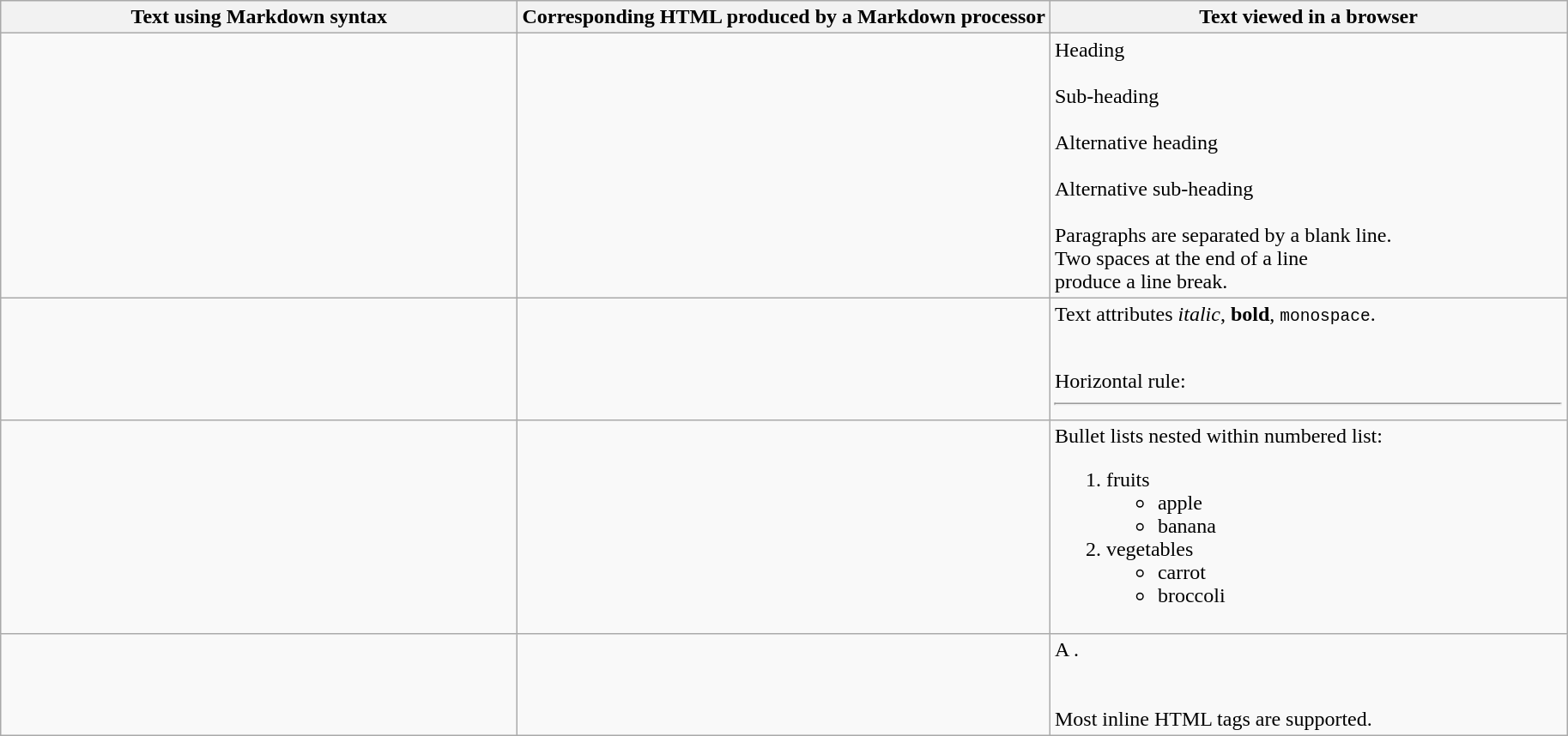<table class="wikitable">
<tr>
<th width="33%">Text using Markdown syntax</th>
<th width="34%">Corresponding HTML produced by a Markdown processor</th>
<th width="33%">Text viewed in a browser</th>
</tr>
<tr valign="top">
<td><br></td>
<td><br></td>
<td><div>Heading</div><br><div>Sub-heading</div><br><div>Alternative heading</div><br><div>Alternative sub-heading</div><br>Paragraphs are separated
by a blank line.<br>Two spaces at the end of a line<br>
produce a line break.</td>
</tr>
<tr>
<td></td>
<td><br></td>
<td>Text attributes <em>italic</em>, <strong>bold</strong>, <code>monospace</code>.</p><br>Horizontal rule:<br><hr></td>
</tr>
<tr>
<td></td>
<td><br></td>
<td>Bullet lists nested within numbered list:<br><ol><li>fruits<ul><li>apple</li><li>banana</li></ul></li><li>vegetables<ul><li>carrot</li><li>broccoli</li></ul></li></ol></td>
</tr>
<tr>
<td></td>
<td><br></td>
<td>A .<br><br><br>Most inline <abbr>HTML</abbr> tags are supported.<br></td>
</tr>
</table>
